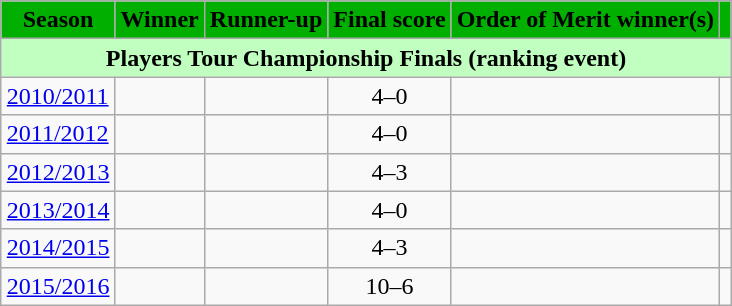<table class="wikitable" style="margin: auto">
<tr>
<th style="text-align: center; background-color: #00af00">Season</th>
<th style="text-align: left; background-color: #00af00">Winner</th>
<th style="text-align: left; background-color: #00af00">Runner-up</th>
<th style="text-align: left; background-color: #00af00">Final score</th>
<th style="text-align: left; background-color: #00af00">Order of Merit winner(s)</th>
<th style="text-align: left; background-color: #00af00"></th>
</tr>
<tr>
<th colspan=6 style="text-align: center; background-color: #c0ffc0">Players Tour Championship Finals (ranking event)</th>
</tr>
<tr>
<td><a href='#'>2010/2011</a></td>
<td></td>
<td></td>
<td style="text-align: center">4–0</td>
<td></td>
<td></td>
</tr>
<tr>
<td><a href='#'>2011/2012</a></td>
<td></td>
<td></td>
<td style="text-align: center">4–0</td>
<td></td>
<td></td>
</tr>
<tr>
<td><a href='#'>2012/2013</a></td>
<td></td>
<td></td>
<td style="text-align: center">4–3</td>
<td><br></td>
<td></td>
</tr>
<tr>
<td><a href='#'>2013/2014</a></td>
<td></td>
<td></td>
<td style="text-align: center">4–0</td>
<td><br></td>
<td></td>
</tr>
<tr>
<td><a href='#'>2014/2015</a></td>
<td></td>
<td></td>
<td style="text-align: center">4–3</td>
<td><br></td>
<td></td>
</tr>
<tr>
<td><a href='#'>2015/2016</a></td>
<td></td>
<td></td>
<td style="text-align: center">10–6</td>
<td><br></td>
<td></td>
</tr>
</table>
